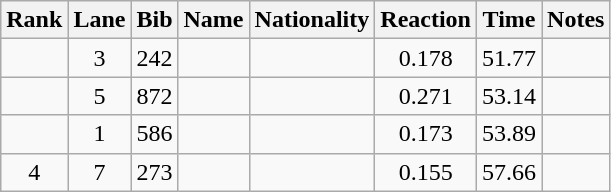<table class="wikitable sortable" style="text-align:center">
<tr>
<th>Rank</th>
<th>Lane</th>
<th>Bib</th>
<th>Name</th>
<th>Nationality</th>
<th>Reaction</th>
<th>Time</th>
<th>Notes</th>
</tr>
<tr>
<td></td>
<td>3</td>
<td>242</td>
<td align=left></td>
<td align=left></td>
<td>0.178</td>
<td>51.77</td>
<td></td>
</tr>
<tr>
<td></td>
<td>5</td>
<td>872</td>
<td align=left></td>
<td align=left></td>
<td>0.271</td>
<td>53.14</td>
<td></td>
</tr>
<tr>
<td></td>
<td>1</td>
<td>586</td>
<td align=left></td>
<td align=left></td>
<td>0.173</td>
<td>53.89</td>
<td></td>
</tr>
<tr>
<td>4</td>
<td>7</td>
<td>273</td>
<td align=left></td>
<td align=left></td>
<td>0.155</td>
<td>57.66</td>
<td></td>
</tr>
</table>
